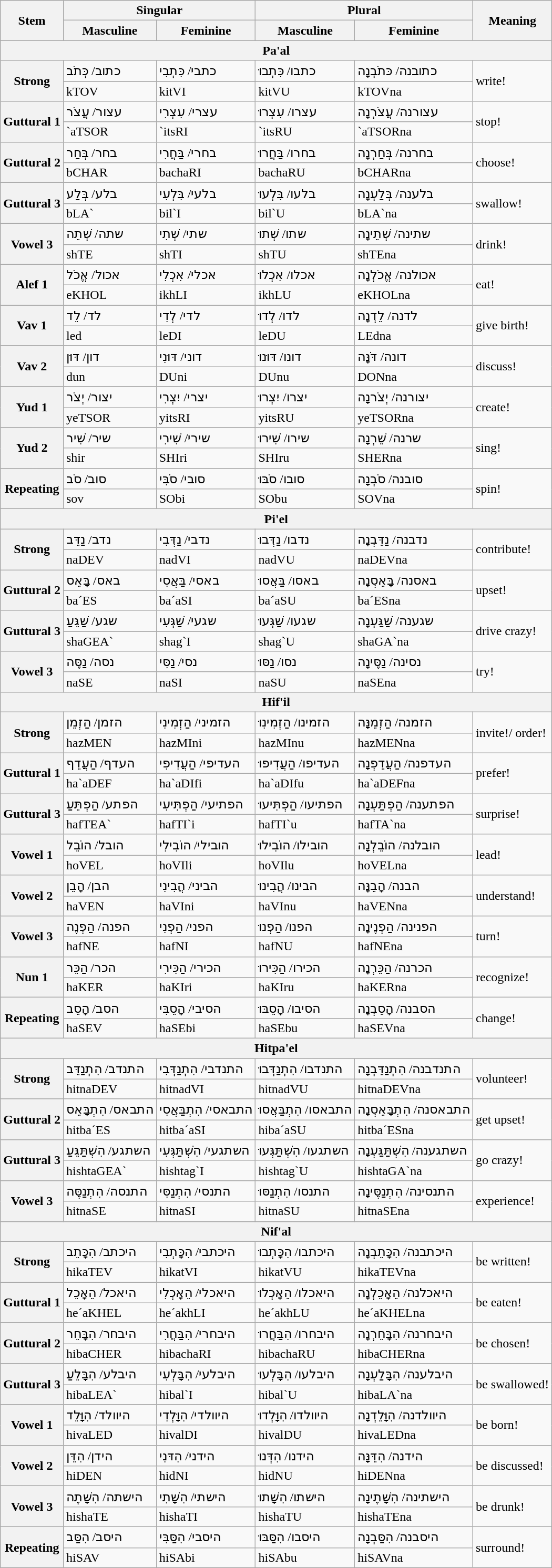<table class="wikitable mw-collapsible mw-collapsed">
<tr>
<th rowspan="2">Stem</th>
<th colspan="2">Singular</th>
<th colspan="2">Plural</th>
<th rowspan="2">Meaning</th>
</tr>
<tr>
<th>Masculine</th>
<th>Feminine</th>
<th>Masculine</th>
<th>Feminine</th>
</tr>
<tr>
<th colspan="6">Pa'al</th>
</tr>
<tr>
<th rowspan="2">Strong</th>
<td>כתוב/ כְּתֹב</td>
<td>כתבי/ כִּתְבִי</td>
<td>כתבו/ כִּתְבוּ</td>
<td>כתובנה/ כּתֹבְנָה</td>
<td rowspan="2">write!</td>
</tr>
<tr>
<td>kTOV</td>
<td>kitVI</td>
<td>kitVU</td>
<td>kTOVna</td>
</tr>
<tr>
<th rowspan="2">Guttural 1</th>
<td>עצור/ עֲצֹר</td>
<td>עצרי/ עִצְרִי</td>
<td>עצרו/ עִצְרוּ</td>
<td>עצורנה/ עֲצֹרְנָה</td>
<td rowspan="2">stop!</td>
</tr>
<tr>
<td>`aTSOR</td>
<td>`itsRI</td>
<td>`itsRU</td>
<td>`aTSORna</td>
</tr>
<tr>
<th rowspan="2">Guttural 2</th>
<td>בחר/ בְּחַר</td>
<td>בחרי/ בַּחֲרִי</td>
<td>בחרו/ בַּחֲרוּ</td>
<td>בחרנה/ בְּחַרְנָה</td>
<td rowspan="2">choose!</td>
</tr>
<tr>
<td>bCHAR</td>
<td>bachaRI</td>
<td>bachaRU</td>
<td>bCHARna</td>
</tr>
<tr>
<th rowspan="2">Guttural 3</th>
<td>בלע/ בְּלַע</td>
<td>בלעי/ בִּלְעִי</td>
<td>בלעו/ בִּלְעוּ</td>
<td>בלענה/ בְּלַעְנָה</td>
<td rowspan="2">swallow!</td>
</tr>
<tr>
<td>bLA`</td>
<td>bil`I</td>
<td>bil`U</td>
<td>bLA`na</td>
</tr>
<tr>
<th rowspan="2">Vowel 3</th>
<td>שתה/ שְׁתֵה</td>
<td>שתי/ שְׁתִי</td>
<td>שתו/ שְׁתוּ</td>
<td>שתינה/ שְׁתֵינָה</td>
<td rowspan="2">drink!</td>
</tr>
<tr>
<td>shTE</td>
<td>shTI</td>
<td>shTU</td>
<td>shTEna</td>
</tr>
<tr>
<th rowspan="2">Alef 1</th>
<td>אכול/ אֱכֹל</td>
<td>אכלי/ אִכְלִי</td>
<td>אכלו/ אִכְלוּ</td>
<td>אכולנה/ אֱכֹלְנָה</td>
<td rowspan="2">eat!</td>
</tr>
<tr>
<td>eKHOL</td>
<td>ikhLI</td>
<td>ikhLU</td>
<td>eKHOLna</td>
</tr>
<tr>
<th rowspan="2">Vav 1</th>
<td>לד/ לֵד</td>
<td>לדי/ לְדִי</td>
<td>לדו/ לְדוּ</td>
<td>לדנה/ לֵדְנָה</td>
<td rowspan="2">give birth!</td>
</tr>
<tr>
<td>led</td>
<td>leDI</td>
<td>leDU</td>
<td>LEdna</td>
</tr>
<tr>
<th rowspan="2">Vav 2</th>
<td>דון/ דּוּן</td>
<td>דוני/ דּוּנִי</td>
<td>דונו/ דּוּנוּ</td>
<td>דונה/ דֹּנָּה</td>
<td rowspan="2">discuss!</td>
</tr>
<tr>
<td>dun</td>
<td>DUni</td>
<td>DUnu</td>
<td>DONna</td>
</tr>
<tr>
<th rowspan="2">Yud 1</th>
<td>יצור/ יְצֹר</td>
<td>יצרי/ יִצְרִי</td>
<td>יצרו/ יִצְרוּ‎</td>
<td>יצורנה/ יְצֹרנָה</td>
<td rowspan="2">create!</td>
</tr>
<tr>
<td>yeTSOR</td>
<td>yitsRI</td>
<td>yitsRU</td>
<td>yeTSORna</td>
</tr>
<tr>
<th rowspan="2">Yud 2</th>
<td>שיר/ שִׁיר</td>
<td>שירי/ שִׁירִי</td>
<td>שירו/ שִׁירוּ</td>
<td>שרנה/ שֵׁרְנָה</td>
<td rowspan="2">sing!</td>
</tr>
<tr>
<td>shir</td>
<td>SHIri</td>
<td>SHIru</td>
<td>SHERna</td>
</tr>
<tr>
<th rowspan="2">Repeating</th>
<td>סוב/ סֹב</td>
<td>סובי/ סֹבִּי</td>
<td>סובו/ סֹבּוּ</td>
<td>סובנה/ סֹבְנָה</td>
<td rowspan="2">spin!</td>
</tr>
<tr>
<td>sov</td>
<td>SObi</td>
<td>SObu</td>
<td>SOVna</td>
</tr>
<tr>
<th colspan="6">Pi'el</th>
</tr>
<tr>
<th rowspan="2">Strong</th>
<td>נדב/ נַדֵּב</td>
<td>נדבי/ נַדְּבִי</td>
<td>נדבו/ נַדְּבוּ</td>
<td>נדבנה/ נַדֵּבְנָה</td>
<td rowspan="2">contribute!</td>
</tr>
<tr>
<td>naDEV</td>
<td>nadVI</td>
<td>nadVU</td>
<td>naDEVna</td>
</tr>
<tr>
<th rowspan="2">Guttural 2</th>
<td>באס/ בָּאֵס</td>
<td>באסי/ בַּאֲסִי</td>
<td>באסו/ בַּאֲסוּ</td>
<td>באסנה/ בָּאֵסְנָה</td>
<td rowspan="2">upset!</td>
</tr>
<tr>
<td>ba´ES</td>
<td>ba´aSI</td>
<td>ba´aSU</td>
<td>ba´ESna</td>
</tr>
<tr>
<th rowspan="2">Guttural 3</th>
<td>שגע/ שַׁגֵּעַ</td>
<td>שגעי/ שַׁגְּעִי</td>
<td>שגעו/ שַׁגְּעוּ</td>
<td>שגענה/ שַׁגַּעְנָה</td>
<td rowspan="2">drive crazy!</td>
</tr>
<tr>
<td>shaGEA`</td>
<td>shag`I</td>
<td>shag`U</td>
<td>shaGA`na</td>
</tr>
<tr>
<th rowspan="2">Vowel 3</th>
<td>נסה/ נַסֶּה</td>
<td>נסי/ נַסִּי</td>
<td>נסו/ נַסּוּ</td>
<td>נסינה/ נַסֶּינָה</td>
<td rowspan="2">try!</td>
</tr>
<tr>
<td>naSE</td>
<td>naSI</td>
<td>naSU</td>
<td>naSEna</td>
</tr>
<tr>
<th colspan="6">Hif'il</th>
</tr>
<tr>
<th rowspan="2">Strong</th>
<td>הזמן/ הַזְמֵן</td>
<td>הזמיני/ הַזְמִינִי</td>
<td>הזמינו/ הַזְמִינִוּ</td>
<td>הזמנה/ הַזְמֵנָּה</td>
<td rowspan="2">invite!/ order!</td>
</tr>
<tr>
<td>hazMEN</td>
<td>hazMIni</td>
<td>hazMInu</td>
<td>hazMENna</td>
</tr>
<tr>
<th rowspan="2">Guttural 1</th>
<td>העדף/ הַעֲדֵף</td>
<td>העדיפי/ הַעֲדִיפִי</td>
<td>העדיפו/ הַעֲדִיפוּ</td>
<td>העדפנה/ הַעֲדֵפְנָה</td>
<td rowspan="2">prefer!</td>
</tr>
<tr>
<td>ha`aDEF</td>
<td>ha`aDIfi</td>
<td>ha`aDIfu</td>
<td>ha`aDEFna</td>
</tr>
<tr>
<th rowspan="2">Guttural 3</th>
<td>הפתע/ הַפְתֵּעַ</td>
<td>הפתיעי/ הַפְתִּיעִי</td>
<td>הפתיעו/ הַפְתִּיעוּ</td>
<td>הפתענה/ הַפְתַּעְנָה</td>
<td rowspan="2">surprise!</td>
</tr>
<tr>
<td>hafTEA`</td>
<td>hafTI`i</td>
<td>hafTI`u</td>
<td>hafTA`na</td>
</tr>
<tr>
<th rowspan="2">Vowel 1</th>
<td>הובל/ הוֹבֵל</td>
<td>הובילי/ הוֹבִילִי</td>
<td>הובילו/ הוֹבִילוּ</td>
<td>הובלנה/ הוֹבֵלְנָה</td>
<td rowspan="2">lead!</td>
</tr>
<tr>
<td>hoVEL</td>
<td>hoVIli</td>
<td>hoVIlu</td>
<td>hoVELna</td>
</tr>
<tr>
<th rowspan="2">Vowel 2</th>
<td>הבן/ הָבֵן</td>
<td>הביני/ הֲבִינִי</td>
<td>הבינו/ הֲבִינוּ</td>
<td>הבנה/ הָבֵנָּה</td>
<td rowspan="2">understand!</td>
</tr>
<tr>
<td>haVEN</td>
<td>haVIni</td>
<td>haVInu</td>
<td>haVENna</td>
</tr>
<tr>
<th rowspan="2">Vowel 3</th>
<td>הפנה/ הַפְנֶה</td>
<td>הפני/ הַפְנִי</td>
<td>הפנו/ הַפְנוּ</td>
<td>הפנינה/ הַפְנֶינָה</td>
<td rowspan="2">turn!</td>
</tr>
<tr>
<td>hafNE</td>
<td>hafNI</td>
<td>hafNU</td>
<td>hafNEna</td>
</tr>
<tr>
<th rowspan="2">Nun 1</th>
<td>הכר/ הַכֵּר</td>
<td>הכירי/ הַכִּירִי</td>
<td>הכירו/ הַכִּירוּ</td>
<td>הכרנה/ הַכֵּרְנָה</td>
<td rowspan="2">recognize!</td>
</tr>
<tr>
<td>haKER</td>
<td>haKIri</td>
<td>haKIru</td>
<td>haKERna</td>
</tr>
<tr>
<th rowspan="2">Repeating</th>
<td>הסב/ הָסֵב</td>
<td>הסיבי/ הָסֵבִּי</td>
<td>הסיבו/ הָסֵבּוּ</td>
<td>הסבנה/ הָסֵבְנָה</td>
<td rowspan="2">change!</td>
</tr>
<tr>
<td>haSEV</td>
<td>haSEbi</td>
<td>haSEbu</td>
<td>haSEVna</td>
</tr>
<tr>
<th colspan="6">Hitpa'el</th>
</tr>
<tr>
<th rowspan="2">Strong</th>
<td>התנדב/ הִתְנַדֵּב</td>
<td>התנדבי/ הִתְנַדְּבִי</td>
<td>התנדבו/ הִתְנַדְּבוּ</td>
<td>התנדבנה/ הִתְנַדֵּבְנָה</td>
<td rowspan="2">volunteer!</td>
</tr>
<tr>
<td>hitnaDEV</td>
<td>hitnadVI</td>
<td>hitnadVU</td>
<td>hitnaDEVna</td>
</tr>
<tr>
<th rowspan="2">Guttural 2</th>
<td>התבאס/ הִתְבָּאֵס</td>
<td>התבאסי/ הִתְבַּאֲסִי</td>
<td>התבאסו/ הִתְבַּאֲסוּ</td>
<td>התבאסנה/ הִתְבָּאֵסְנָה</td>
<td rowspan="2">get upset!</td>
</tr>
<tr>
<td>hitba´ES</td>
<td>hitba´aSI</td>
<td>hiba´aSU</td>
<td>hitba´ESna</td>
</tr>
<tr>
<th rowspan="2">Guttural 3</th>
<td>השתגע/ הִשְׁתַּגֵּעַ</td>
<td>השתגעי/ הִשְׁתַּגְּעִי</td>
<td>השתגעו/ הִשְׁתַּגְּעוּ</td>
<td>השתגענה/ הִשְׁתַּגַּעְנָה</td>
<td rowspan="2">go crazy!</td>
</tr>
<tr>
<td>hishtaGEA`</td>
<td>hishtag`I</td>
<td>hishtag`U</td>
<td>hishtaGA`na</td>
</tr>
<tr>
<th rowspan="2">Vowel 3</th>
<td>התנסה/ הִתְנַסֶּה</td>
<td>התנסי/ הִתְנַסִּי</td>
<td>התנסו/ הִתְנַסּוּ</td>
<td>התנסינה/ הִתְנַסֶּינָה</td>
<td rowspan="2">experience!</td>
</tr>
<tr>
<td>hitnaSE</td>
<td>hitnaSI</td>
<td>hitnaSU</td>
<td>hitnaSEna</td>
</tr>
<tr>
<th colspan="6">Nif'al</th>
</tr>
<tr>
<th rowspan="2">Strong</th>
<td>היכתב/ הִכָּתֵב</td>
<td>היכתבי/ הִכָּתְבִי</td>
<td>היכתבו/ הִכָּתְבוּ</td>
<td>היכתבנה/ הִכָּתֵבְנָה</td>
<td rowspan="2">be written!</td>
</tr>
<tr>
<td>hikaTEV</td>
<td>hikatVI</td>
<td>hikatVU</td>
<td>hikaTEVna</td>
</tr>
<tr>
<th rowspan="2">Guttural 1</th>
<td>היאכל/ הֵאָכֵל</td>
<td>היאכלי/ הֵאָכְלִי</td>
<td>היאכלו/ הֵאָכְלוּ</td>
<td>היאכלנה/ הֵאָכֵלְנָה</td>
<td rowspan="2">be eaten!</td>
</tr>
<tr>
<td>he´aKHEL</td>
<td>he´akhLI</td>
<td>he´akhLU</td>
<td>he´aKHELna</td>
</tr>
<tr>
<th rowspan="2">Guttural 2</th>
<td>היבחר/ הִבָּחֵר</td>
<td>היבחרי/ הִבַּחֲרִי</td>
<td>היבחרו/ הִבַּחֲרוּ</td>
<td>היבחרנה/ הִבָּחֵרְנָה</td>
<td rowspan="2">be chosen!</td>
</tr>
<tr>
<td>hibaCHER</td>
<td>hibachaRI</td>
<td>hibachaRU</td>
<td>hibaCHERna</td>
</tr>
<tr>
<th rowspan="2">Guttural 3</th>
<td>היבלע/ הִבָּלֵעַ</td>
<td>היבלעי/ הִבָּלְעִי</td>
<td>היבלעו/ הִבָּלְעוּ</td>
<td>היבלענה/ הִבָּלַעְנָה</td>
<td rowspan="2">be swallowed!</td>
</tr>
<tr>
<td>hibaLEA`</td>
<td>hibal`I</td>
<td>hibal`U</td>
<td>hibaLA`na</td>
</tr>
<tr>
<th rowspan="2">Vowel 1</th>
<td>היוולד/ הִוָּלֵד</td>
<td>היוולדי/ הִוָּלְדִי</td>
<td>היוולדו/ הִוָּלְדוּ</td>
<td>היוולדנה/ הִוָּלֵדְנָה</td>
<td rowspan="2">be born!</td>
</tr>
<tr>
<td>hivaLED</td>
<td>hivalDI</td>
<td>hivalDU</td>
<td>hivaLEDna</td>
</tr>
<tr>
<th rowspan="2">Vowel 2</th>
<td>הידן/ הִדֵּן</td>
<td>הידני/ הִדּנִי</td>
<td>הידנו/ הִדְּנוּ</td>
<td>הידנה/ הִדֵּנָּה</td>
<td rowspan="2">be discussed!</td>
</tr>
<tr>
<td>hiDEN</td>
<td>hidNI</td>
<td>hidNU</td>
<td>hiDENna</td>
</tr>
<tr>
<th rowspan="2">Vowel 3</th>
<td>הישתה/ הִשָּׁתֶה</td>
<td>הישתי/ הִשָּׁתִי</td>
<td>הישתו/ הִשָּׁתוּ</td>
<td>הישתינה/ הִשָּׁתֶינָה</td>
<td rowspan="2">be drunk!</td>
</tr>
<tr>
<td>hishaTE</td>
<td>hishaTI</td>
<td>hishaTU</td>
<td>hishaTEna</td>
</tr>
<tr>
<th rowspan="2">Repeating</th>
<td>היסב/ הִסַּב</td>
<td>היסבי/ הִסַּבִּי</td>
<td>היסבו/ הִסַּבּוּ</td>
<td>היסבנה/ הִסַּבְנָה</td>
<td rowspan="2">surround!</td>
</tr>
<tr>
<td>hiSAV</td>
<td>hiSAbi</td>
<td>hiSAbu</td>
<td>hiSAVna</td>
</tr>
</table>
